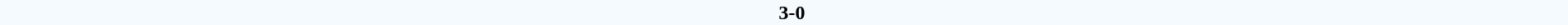<table style="width: 100%; background:#F5FAFF;" cellspacing="0">
<tr>
<td align=center rowspan=3 width=20%></td>
</tr>
<tr>
<td width=24% align=right></td>
<td align=center width=13%><strong>3-0</strong></td>
<td width=24%></td>
<td style=font-size:85% rowspan=3 align=center></td>
</tr>
</table>
